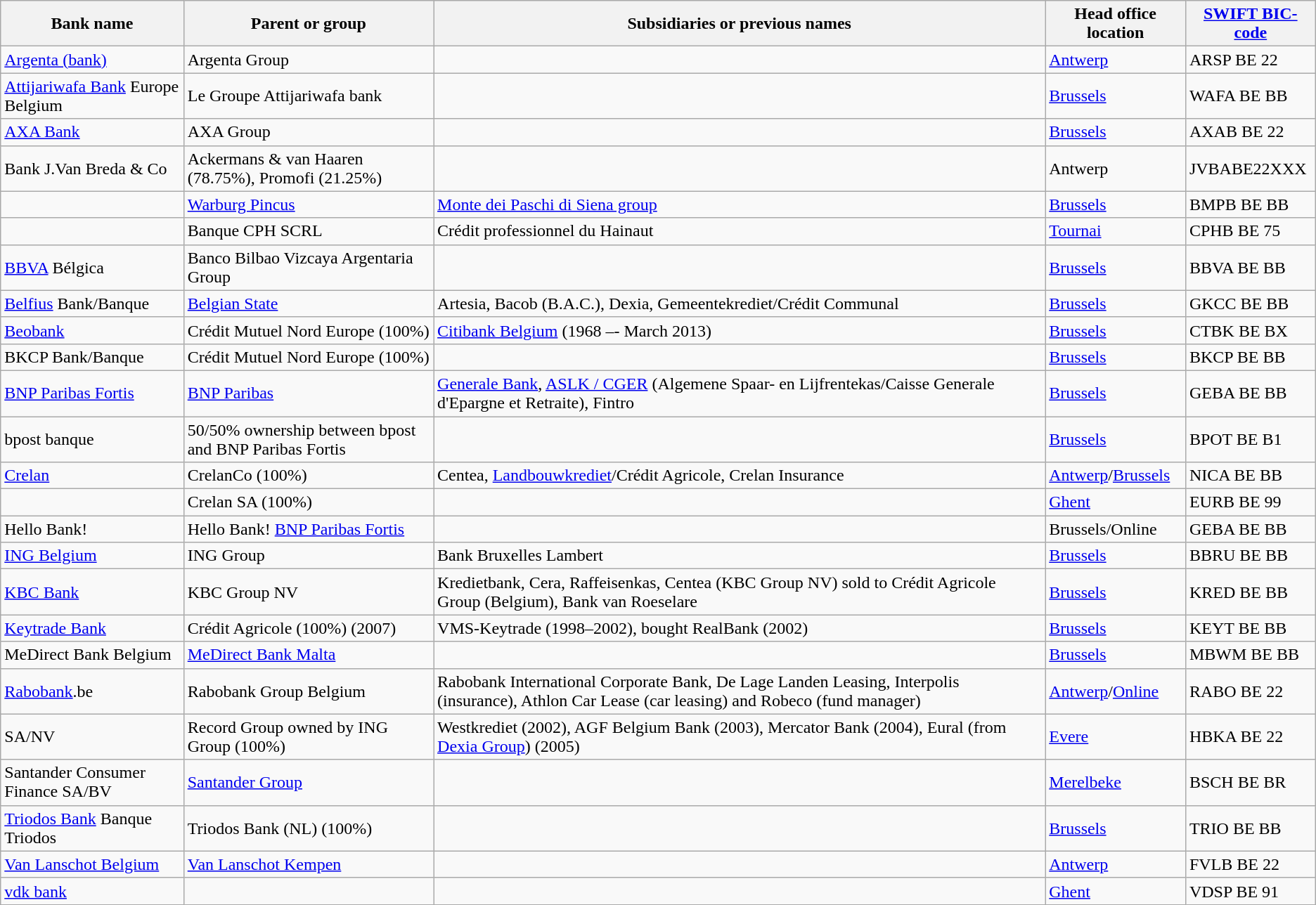<table class="wikitable">
<tr>
<th>Bank name</th>
<th>Parent or group</th>
<th>Subsidiaries or previous names</th>
<th>Head office location</th>
<th><a href='#'>SWIFT BIC-code</a></th>
</tr>
<tr>
<td><a href='#'>Argenta (bank)</a></td>
<td>Argenta Group</td>
<td></td>
<td><a href='#'>Antwerp</a></td>
<td>ARSP BE 22</td>
</tr>
<tr>
<td><a href='#'>Attijariwafa Bank</a> Europe Belgium</td>
<td>Le Groupe Attijariwafa bank</td>
<td></td>
<td><a href='#'>Brussels</a></td>
<td>WAFA BE BB</td>
</tr>
<tr>
<td><a href='#'>AXA Bank</a></td>
<td AXA>AXA Group</td>
<td></td>
<td><a href='#'>Brussels</a></td>
<td>AXAB BE 22</td>
</tr>
<tr>
<td>Bank J.Van Breda & Co</td>
<td>Ackermans & van Haaren (78.75%), Promofi (21.25%)</td>
<td></td>
<td>Antwerp</td>
<td>JVBABE22XXX</td>
</tr>
<tr>
<td></td>
<td><a href='#'>Warburg Pincus</a></td>
<td><a href='#'>Monte dei Paschi di Siena group</a></td>
<td><a href='#'>Brussels</a></td>
<td>BMPB BE BB</td>
</tr>
<tr>
<td></td>
<td>Banque CPH SCRL</td>
<td>Crédit professionnel du Hainaut</td>
<td><a href='#'>Tournai</a></td>
<td>CPHB BE 75</td>
</tr>
<tr>
<td><a href='#'>BBVA</a> Bélgica</td>
<td>Banco Bilbao Vizcaya Argentaria Group</td>
<td></td>
<td><a href='#'>Brussels</a></td>
<td>BBVA BE BB</td>
</tr>
<tr>
<td><a href='#'>Belfius</a> Bank/Banque</td>
<td><a href='#'>Belgian State</a></td>
<td>Artesia, Bacob (B.A.C.), Dexia, Gemeentekrediet/Crédit Communal</td>
<td><a href='#'>Brussels</a></td>
<td>GKCC BE BB</td>
</tr>
<tr>
<td><a href='#'>Beobank</a></td>
<td>Crédit Mutuel Nord Europe (100%)</td>
<td><a href='#'>Citibank Belgium</a> (1968 –- March 2013)</td>
<td><a href='#'>Brussels</a></td>
<td>CTBK BE BX</td>
</tr>
<tr>
<td>BKCP Bank/Banque</td>
<td>Crédit Mutuel Nord Europe (100%)</td>
<td></td>
<td><a href='#'>Brussels</a></td>
<td>BKCP BE BB</td>
</tr>
<tr>
<td><a href='#'>BNP Paribas Fortis</a></td>
<td><a href='#'>BNP Paribas</a></td>
<td><a href='#'>Generale Bank</a>, <a href='#'>ASLK / CGER</a> (Algemene Spaar- en Lijfrentekas/Caisse Generale d'Epargne et Retraite), Fintro</td>
<td><a href='#'>Brussels</a></td>
<td>GEBA BE BB</td>
</tr>
<tr>
<td> bpost banque</td>
<td>50/50% ownership between bpost and BNP Paribas Fortis</td>
<td></td>
<td><a href='#'>Brussels</a></td>
<td>BPOT BE B1</td>
</tr>
<tr>
<td><a href='#'>Crelan</a></td>
<td>CrelanCo (100%)</td>
<td>Centea, <a href='#'>Landbouwkrediet</a>/Crédit Agricole, Crelan Insurance</td>
<td><a href='#'>Antwerp</a>/<a href='#'>Brussels</a></td>
<td>NICA BE BB</td>
</tr>
<tr>
<td></td>
<td>Crelan SA (100%)</td>
<td></td>
<td><a href='#'>Ghent</a></td>
<td>EURB BE 99</td>
</tr>
<tr>
<td>Hello Bank!</td>
<td>Hello Bank! <a href='#'>BNP Paribas Fortis</a></td>
<td></td>
<td>Brussels/Online</td>
<td>GEBA BE BB</td>
</tr>
<tr>
<td><a href='#'>ING Belgium</a></td>
<td>ING Group</td>
<td>Bank Bruxelles Lambert</td>
<td><a href='#'>Brussels</a></td>
<td>BBRU BE BB</td>
</tr>
<tr>
<td><a href='#'>KBC Bank</a></td>
<td>KBC Group NV</td>
<td>Kredietbank, Cera, Raffeisenkas, Centea (KBC Group NV) sold to Crédit Agricole Group (Belgium), Bank van Roeselare</td>
<td><a href='#'>Brussels</a></td>
<td>KRED BE BB</td>
</tr>
<tr>
<td><a href='#'>Keytrade Bank</a></td>
<td>Crédit Agricole (100%) (2007)</td>
<td>VMS-Keytrade (1998–2002), bought RealBank (2002)</td>
<td><a href='#'>Brussels</a></td>
<td>KEYT BE BB</td>
</tr>
<tr>
<td>MeDirect Bank Belgium</td>
<td><a href='#'>MeDirect Bank Malta</a></td>
<td></td>
<td><a href='#'>Brussels</a></td>
<td>MBWM BE BB</td>
</tr>
<tr>
<td><a href='#'>Rabobank</a>.be</td>
<td>Rabobank Group Belgium</td>
<td>Rabobank International Corporate Bank, De Lage Landen Leasing, Interpolis (insurance), Athlon Car Lease (car leasing) and Robeco (fund manager)</td>
<td><a href='#'>Antwerp</a>/<a href='#'>Online</a></td>
<td>RABO BE 22</td>
</tr>
<tr>
<td> SA/NV </td>
<td>Record Group owned by ING Group (100%)</td>
<td>Westkrediet (2002), AGF Belgium Bank (2003), Mercator Bank (2004), Eural (from <a href='#'>Dexia Group</a>) (2005)</td>
<td><a href='#'>Evere</a></td>
<td>HBKA BE 22</td>
</tr>
<tr>
<td>Santander Consumer Finance SA/BV</td>
<td><a href='#'>Santander Group</a></td>
<td></td>
<td><a href='#'>Merelbeke</a></td>
<td>BSCH BE BR</td>
</tr>
<tr>
<td><a href='#'>Triodos Bank</a> Banque Triodos</td>
<td>Triodos Bank (NL) (100%)</td>
<td></td>
<td><a href='#'>Brussels</a></td>
<td>TRIO BE BB</td>
</tr>
<tr>
<td><a href='#'>Van Lanschot Belgium</a></td>
<td><a href='#'>Van Lanschot Kempen</a></td>
<td></td>
<td><a href='#'>Antwerp</a></td>
<td>FVLB BE 22</td>
</tr>
<tr>
<td><a href='#'>vdk bank</a></td>
<td></td>
<td></td>
<td><a href='#'>Ghent</a></td>
<td>VDSP BE 91</td>
</tr>
</table>
